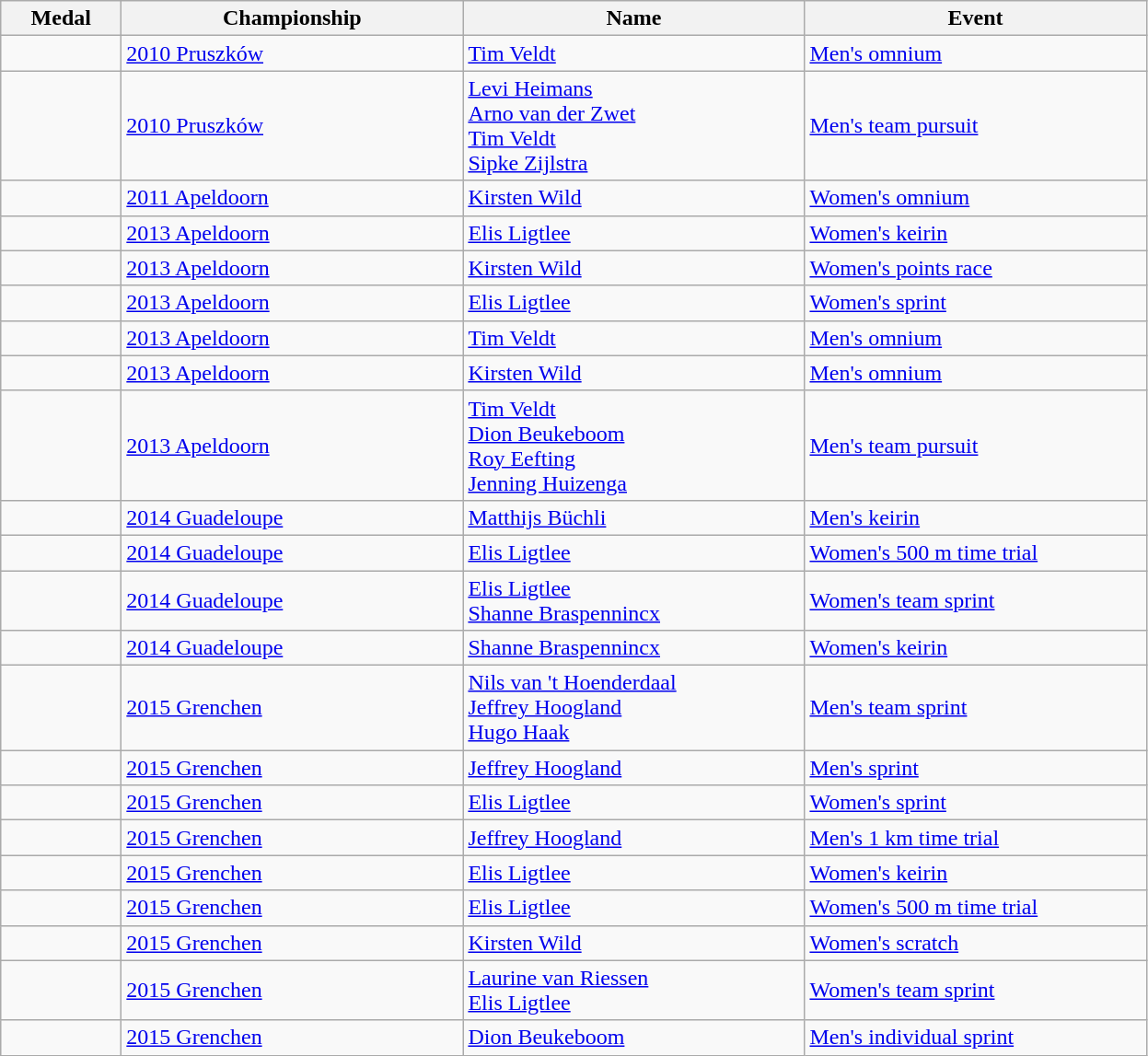<table class="wikitable sortable">
<tr>
<th style="width:5em">Medal</th>
<th style="width:15em">Championship</th>
<th style="width:15em">Name</th>
<th style="width:15em">Event</th>
</tr>
<tr>
<td></td>
<td> <a href='#'>2010 Pruszków</a></td>
<td><a href='#'>Tim Veldt</a></td>
<td><a href='#'>Men's omnium</a></td>
</tr>
<tr>
<td></td>
<td> <a href='#'>2010 Pruszków</a></td>
<td><a href='#'>Levi Heimans</a><br><a href='#'>Arno van der Zwet</a><br><a href='#'>Tim Veldt</a><br><a href='#'>Sipke Zijlstra</a></td>
<td><a href='#'>Men's team pursuit</a></td>
</tr>
<tr>
<td></td>
<td> <a href='#'>2011 Apeldoorn</a></td>
<td><a href='#'>Kirsten Wild</a></td>
<td><a href='#'>Women's omnium</a></td>
</tr>
<tr>
<td></td>
<td> <a href='#'>2013 Apeldoorn</a></td>
<td><a href='#'>Elis Ligtlee</a></td>
<td><a href='#'>Women's keirin</a></td>
</tr>
<tr>
<td></td>
<td> <a href='#'>2013 Apeldoorn</a></td>
<td><a href='#'>Kirsten Wild</a></td>
<td><a href='#'>Women's points race</a></td>
</tr>
<tr>
<td></td>
<td> <a href='#'>2013 Apeldoorn</a></td>
<td><a href='#'>Elis Ligtlee</a></td>
<td><a href='#'>Women's sprint</a></td>
</tr>
<tr>
<td></td>
<td> <a href='#'>2013 Apeldoorn</a></td>
<td><a href='#'>Tim Veldt</a></td>
<td><a href='#'>Men's omnium</a></td>
</tr>
<tr>
<td></td>
<td> <a href='#'>2013 Apeldoorn</a></td>
<td><a href='#'>Kirsten Wild</a></td>
<td><a href='#'>Men's omnium</a></td>
</tr>
<tr>
<td></td>
<td> <a href='#'>2013 Apeldoorn</a></td>
<td><a href='#'>Tim Veldt</a><br><a href='#'>Dion Beukeboom</a><br><a href='#'>Roy Eefting</a><br><a href='#'>Jenning Huizenga</a></td>
<td><a href='#'>Men's team pursuit</a></td>
</tr>
<tr>
<td></td>
<td> <a href='#'>2014 Guadeloupe</a></td>
<td><a href='#'>Matthijs Büchli</a></td>
<td><a href='#'>Men's keirin</a></td>
</tr>
<tr>
<td></td>
<td> <a href='#'>2014 Guadeloupe</a></td>
<td><a href='#'>Elis Ligtlee</a></td>
<td><a href='#'>Women's 500 m time trial</a></td>
</tr>
<tr>
<td></td>
<td> <a href='#'>2014 Guadeloupe</a></td>
<td><a href='#'>Elis Ligtlee</a><br><a href='#'>Shanne Braspennincx</a></td>
<td><a href='#'>Women's team sprint</a></td>
</tr>
<tr>
<td></td>
<td> <a href='#'>2014 Guadeloupe</a></td>
<td><a href='#'>Shanne Braspennincx</a></td>
<td><a href='#'>Women's keirin</a></td>
</tr>
<tr>
<td></td>
<td> <a href='#'>2015 Grenchen</a></td>
<td><a href='#'>Nils van 't Hoenderdaal</a><br><a href='#'>Jeffrey Hoogland</a><br><a href='#'>Hugo Haak</a></td>
<td><a href='#'>Men's team sprint</a></td>
</tr>
<tr>
<td></td>
<td> <a href='#'>2015 Grenchen</a></td>
<td><a href='#'>Jeffrey Hoogland</a></td>
<td><a href='#'>Men's sprint</a></td>
</tr>
<tr>
<td></td>
<td> <a href='#'>2015 Grenchen</a></td>
<td><a href='#'>Elis Ligtlee</a></td>
<td><a href='#'>Women's sprint</a></td>
</tr>
<tr>
<td></td>
<td> <a href='#'>2015 Grenchen</a></td>
<td><a href='#'>Jeffrey Hoogland</a></td>
<td><a href='#'>Men's 1 km time trial</a></td>
</tr>
<tr>
<td></td>
<td> <a href='#'>2015 Grenchen</a></td>
<td><a href='#'>Elis Ligtlee</a></td>
<td><a href='#'>Women's keirin</a></td>
</tr>
<tr>
<td></td>
<td> <a href='#'>2015 Grenchen</a></td>
<td><a href='#'>Elis Ligtlee</a></td>
<td><a href='#'>Women's 500 m time trial</a></td>
</tr>
<tr>
<td></td>
<td> <a href='#'>2015 Grenchen</a></td>
<td><a href='#'>Kirsten Wild</a></td>
<td><a href='#'>Women's scratch</a></td>
</tr>
<tr>
<td></td>
<td> <a href='#'>2015 Grenchen</a></td>
<td><a href='#'>Laurine van Riessen</a><br><a href='#'>Elis Ligtlee</a></td>
<td><a href='#'>Women's team sprint</a></td>
</tr>
<tr>
<td></td>
<td> <a href='#'>2015 Grenchen</a></td>
<td><a href='#'>Dion Beukeboom</a></td>
<td><a href='#'>Men's individual sprint</a></td>
</tr>
</table>
